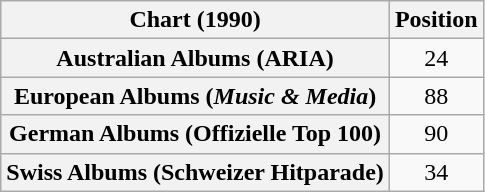<table class="wikitable sortable plainrowheaders" style="text-align:center">
<tr>
<th scope="col">Chart (1990)</th>
<th scope="col">Position</th>
</tr>
<tr>
<th scope="row">Australian Albums (ARIA)</th>
<td>24</td>
</tr>
<tr>
<th scope="row">European Albums (<em>Music & Media</em>)</th>
<td>88</td>
</tr>
<tr>
<th scope="row">German Albums (Offizielle Top 100)</th>
<td>90</td>
</tr>
<tr>
<th scope="row">Swiss Albums (Schweizer Hitparade)</th>
<td>34</td>
</tr>
</table>
